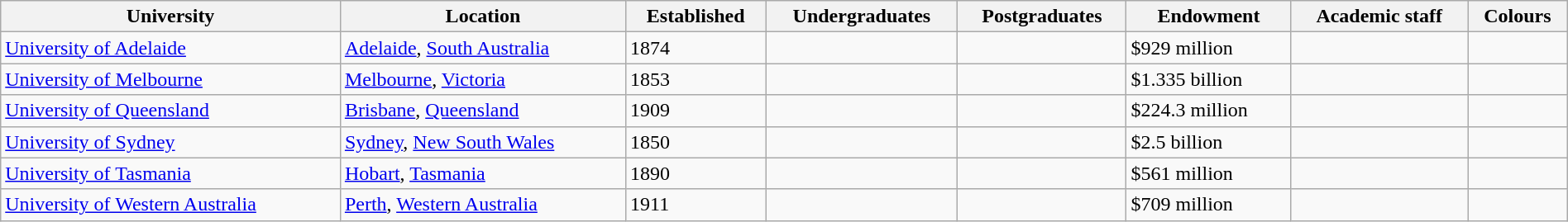<table class="wikitable sortable" style="text-align:left; width:100%;">
<tr>
<th>University</th>
<th class="unsortable">Location</th>
<th>Established</th>
<th>Undergraduates</th>
<th>Postgraduates</th>
<th>Endowment</th>
<th>Academic staff</th>
<th class="unsortable">Colours</th>
</tr>
<tr>
<td><a href='#'>University of Adelaide</a></td>
<td><a href='#'>Adelaide</a>, <a href='#'>South Australia</a></td>
<td>1874</td>
<td></td>
<td></td>
<td>$929 million</td>
<td></td>
<td>  </td>
</tr>
<tr>
<td><a href='#'>University of Melbourne</a></td>
<td><a href='#'>Melbourne</a>, <a href='#'>Victoria</a></td>
<td>1853</td>
<td></td>
<td></td>
<td>$1.335 billion</td>
<td></td>
<td> </td>
</tr>
<tr>
<td><a href='#'>University of Queensland</a></td>
<td><a href='#'>Brisbane</a>, <a href='#'>Queensland</a></td>
<td>1909</td>
<td></td>
<td></td>
<td>$224.3 million</td>
<td></td>
<td>  </td>
</tr>
<tr>
<td><a href='#'>University of Sydney</a></td>
<td><a href='#'>Sydney</a>, <a href='#'>New South Wales</a></td>
<td>1850</td>
<td></td>
<td></td>
<td>$2.5 billion</td>
<td></td>
<td>  </td>
</tr>
<tr>
<td><a href='#'>University of Tasmania</a></td>
<td><a href='#'>Hobart</a>, <a href='#'>Tasmania</a></td>
<td>1890</td>
<td></td>
<td></td>
<td>$561 million</td>
<td></td>
<td> </td>
</tr>
<tr>
<td><a href='#'>University of Western Australia</a></td>
<td><a href='#'>Perth</a>, <a href='#'>Western Australia</a></td>
<td>1911</td>
<td></td>
<td></td>
<td>$709 million</td>
<td></td>
<td> </td>
</tr>
</table>
